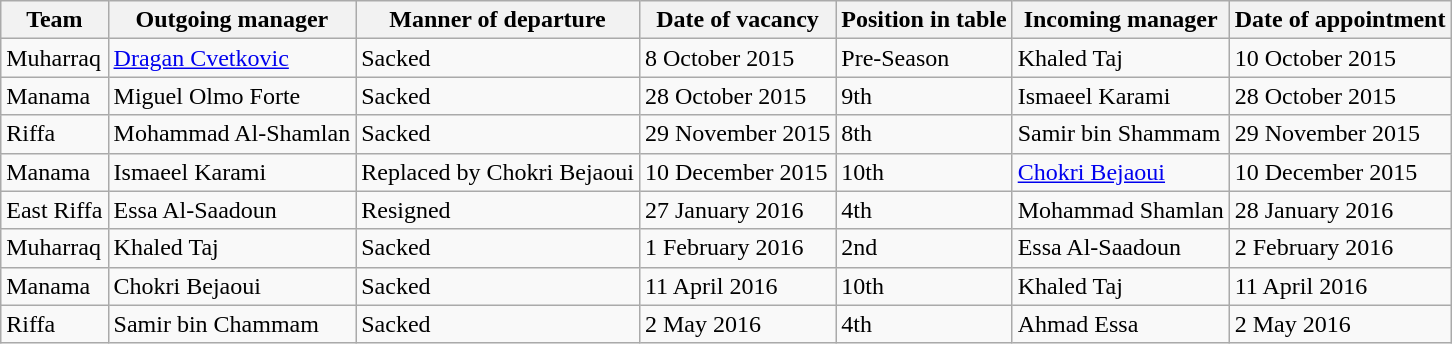<table class="wikitable">
<tr>
<th>Team</th>
<th>Outgoing manager</th>
<th>Manner of departure</th>
<th>Date of vacancy</th>
<th>Position in table</th>
<th>Incoming manager</th>
<th>Date of appointment</th>
</tr>
<tr>
<td>Muharraq</td>
<td> <a href='#'>Dragan Cvetkovic</a></td>
<td>Sacked</td>
<td>8 October 2015</td>
<td>Pre-Season</td>
<td> Khaled Taj</td>
<td>10 October 2015</td>
</tr>
<tr>
<td>Manama</td>
<td> Miguel Olmo Forte</td>
<td>Sacked</td>
<td>28 October 2015</td>
<td>9th</td>
<td> Ismaeel Karami</td>
<td>28 October 2015</td>
</tr>
<tr>
<td>Riffa</td>
<td> Mohammad Al-Shamlan</td>
<td>Sacked</td>
<td>29 November 2015</td>
<td>8th</td>
<td> Samir bin Shammam</td>
<td>29 November 2015</td>
</tr>
<tr>
<td>Manama</td>
<td> Ismaeel Karami</td>
<td>Replaced by Chokri Bejaoui</td>
<td>10 December 2015</td>
<td>10th</td>
<td> <a href='#'>Chokri Bejaoui</a></td>
<td>10 December 2015</td>
</tr>
<tr>
<td>East Riffa</td>
<td> Essa Al-Saadoun</td>
<td>Resigned</td>
<td>27 January 2016</td>
<td>4th</td>
<td> Mohammad Shamlan</td>
<td>28 January 2016</td>
</tr>
<tr>
<td>Muharraq</td>
<td> Khaled Taj</td>
<td>Sacked </td>
<td>1 February 2016</td>
<td>2nd</td>
<td> Essa Al-Saadoun</td>
<td>2 February 2016</td>
</tr>
<tr>
<td>Manama</td>
<td> Chokri Bejaoui</td>
<td>Sacked </td>
<td>11 April 2016</td>
<td>10th</td>
<td> Khaled Taj</td>
<td>11 April 2016</td>
</tr>
<tr>
<td>Riffa</td>
<td> Samir bin Chammam</td>
<td>Sacked </td>
<td>2 May 2016</td>
<td>4th</td>
<td> Ahmad Essa</td>
<td>2 May 2016</td>
</tr>
</table>
